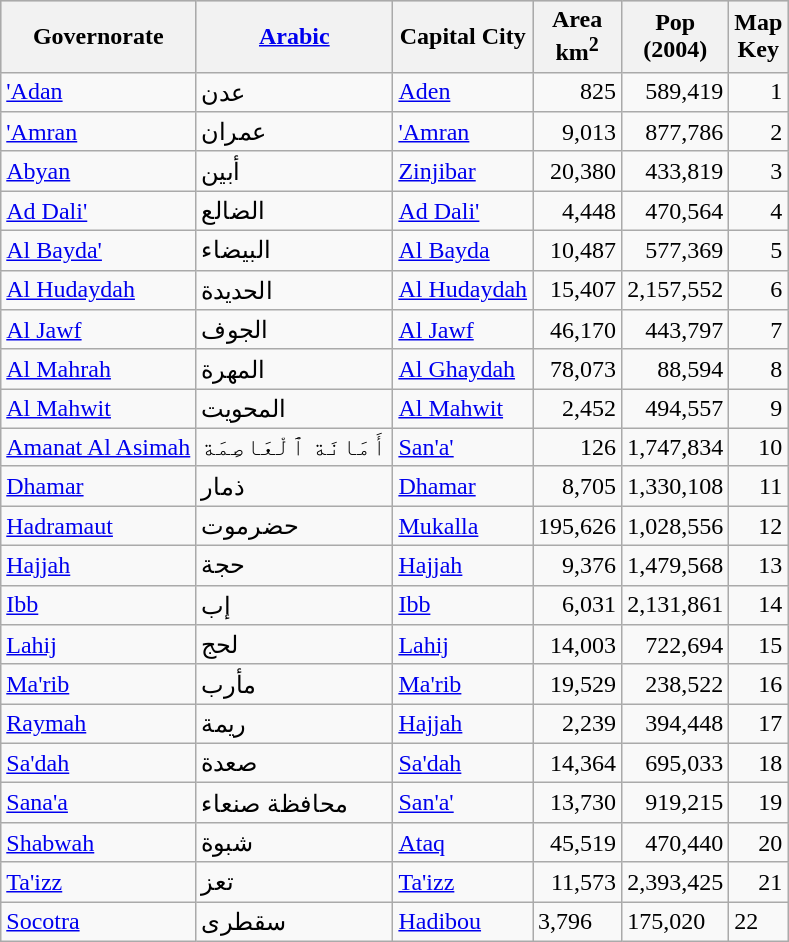<table class="wikitable sortable">
<tr style="background: #cccccc;">
<th>Governorate</th>
<th><a href='#'>Arabic</a></th>
<th>Capital City</th>
<th>Area <br>km<sup>2</sup></th>
<th>Pop<br>(2004) </th>
<th>Map<br>Key</th>
</tr>
<tr>
<td><a href='#'>'Adan</a></td>
<td>عدن</td>
<td><a href='#'>Aden</a></td>
<td align="right">825</td>
<td align="right">589,419</td>
<td align="right">1</td>
</tr>
<tr>
<td><a href='#'>'Amran</a></td>
<td>عمران</td>
<td><a href='#'>'Amran</a></td>
<td align="right">9,013</td>
<td align="right">877,786</td>
<td align="right">2</td>
</tr>
<tr>
<td><a href='#'>Abyan</a></td>
<td>أبين</td>
<td><a href='#'>Zinjibar</a></td>
<td align="right">20,380</td>
<td align="right">433,819</td>
<td align="right">3</td>
</tr>
<tr>
<td><a href='#'>Ad Dali'</a></td>
<td>الضالع</td>
<td><a href='#'>Ad Dali'</a></td>
<td align="right">4,448</td>
<td align="right">470,564</td>
<td align="right">4</td>
</tr>
<tr>
<td><a href='#'>Al Bayda'</a></td>
<td>البيضاء</td>
<td><a href='#'>Al Bayda</a></td>
<td align="right">10,487</td>
<td align="right">577,369</td>
<td align="right">5</td>
</tr>
<tr>
<td><a href='#'>Al Hudaydah</a></td>
<td>الحديدة</td>
<td><a href='#'>Al Hudaydah</a></td>
<td align="right">15,407</td>
<td align="right">2,157,552</td>
<td align="right">6</td>
</tr>
<tr>
<td><a href='#'>Al Jawf</a></td>
<td>الجوف</td>
<td><a href='#'>Al Jawf</a></td>
<td align="right">46,170</td>
<td align="right">443,797</td>
<td align="right">7</td>
</tr>
<tr>
<td><a href='#'>Al Mahrah</a></td>
<td>المهرة</td>
<td><a href='#'>Al Ghaydah</a></td>
<td align="right">78,073</td>
<td align="right">88,594</td>
<td align="right">8</td>
</tr>
<tr>
<td><a href='#'>Al Mahwit</a></td>
<td>المحويت</td>
<td><a href='#'>Al Mahwit</a></td>
<td align="right">2,452</td>
<td align="right">494,557</td>
<td align="right">9</td>
</tr>
<tr>
<td><a href='#'>Amanat Al Asimah</a></td>
<td>أَمَانَة ٱلْعَاصِمَة</td>
<td><a href='#'>San'a'</a></td>
<td align="right">126</td>
<td align="right">1,747,834</td>
<td align="right">10</td>
</tr>
<tr>
<td><a href='#'>Dhamar</a></td>
<td>ذمار</td>
<td><a href='#'>Dhamar</a></td>
<td align="right">8,705</td>
<td align="right">1,330,108</td>
<td align="right">11</td>
</tr>
<tr>
<td><a href='#'>Hadramaut</a></td>
<td>حضرموت</td>
<td><a href='#'>Mukalla</a></td>
<td align="right">195,626</td>
<td align="right">1,028,556</td>
<td align="right">12</td>
</tr>
<tr>
<td><a href='#'>Hajjah</a></td>
<td>حجة</td>
<td><a href='#'>Hajjah</a></td>
<td align="right">9,376</td>
<td align="right">1,479,568</td>
<td align="right">13</td>
</tr>
<tr>
<td><a href='#'>Ibb</a></td>
<td>إب</td>
<td><a href='#'>Ibb</a></td>
<td align="right">6,031</td>
<td align="right">2,131,861</td>
<td align="right">14</td>
</tr>
<tr>
<td><a href='#'>Lahij</a></td>
<td>لحج</td>
<td><a href='#'>Lahij</a></td>
<td align="right">14,003</td>
<td align="right">722,694</td>
<td align="right">15</td>
</tr>
<tr>
<td><a href='#'>Ma'rib</a></td>
<td>مأرب</td>
<td><a href='#'>Ma'rib</a></td>
<td align="right">19,529</td>
<td align="right">238,522</td>
<td align="right">16</td>
</tr>
<tr>
<td><a href='#'>Raymah</a></td>
<td>ريمة</td>
<td><a href='#'>Hajjah</a></td>
<td align="right">2,239</td>
<td align="right">394,448</td>
<td align="right">17</td>
</tr>
<tr>
<td><a href='#'>Sa'dah</a></td>
<td>صعدة</td>
<td><a href='#'>Sa'dah</a></td>
<td align="right">14,364</td>
<td align="right">695,033</td>
<td align="right">18</td>
</tr>
<tr>
<td><a href='#'>Sana'a</a></td>
<td>محافظة صنعاء</td>
<td><a href='#'>San'a'</a></td>
<td align="right">13,730</td>
<td align="right">919,215</td>
<td align="right">19</td>
</tr>
<tr>
<td><a href='#'>Shabwah</a></td>
<td>شبوة</td>
<td><a href='#'>Ataq</a></td>
<td align="right">45,519</td>
<td align="right">470,440</td>
<td align="right">20</td>
</tr>
<tr>
<td><a href='#'>Ta'izz</a></td>
<td>تعز</td>
<td><a href='#'>Ta'izz</a></td>
<td align="right">11,573</td>
<td align="right">2,393,425</td>
<td align="right">21</td>
</tr>
<tr>
<td><a href='#'>Socotra</a></td>
<td>سقطرى</td>
<td><a href='#'>Hadibou</a></td>
<td>3,796</td>
<td>175,020</td>
<td>22</td>
</tr>
</table>
